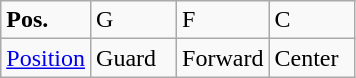<table class="wikitable">
<tr>
<td width="50"><strong>Pos.</strong></td>
<td width="50">G</td>
<td width="50">F</td>
<td width="50">C</td>
</tr>
<tr>
<td><a href='#'>Position</a></td>
<td>Guard</td>
<td>Forward</td>
<td>Center</td>
</tr>
</table>
